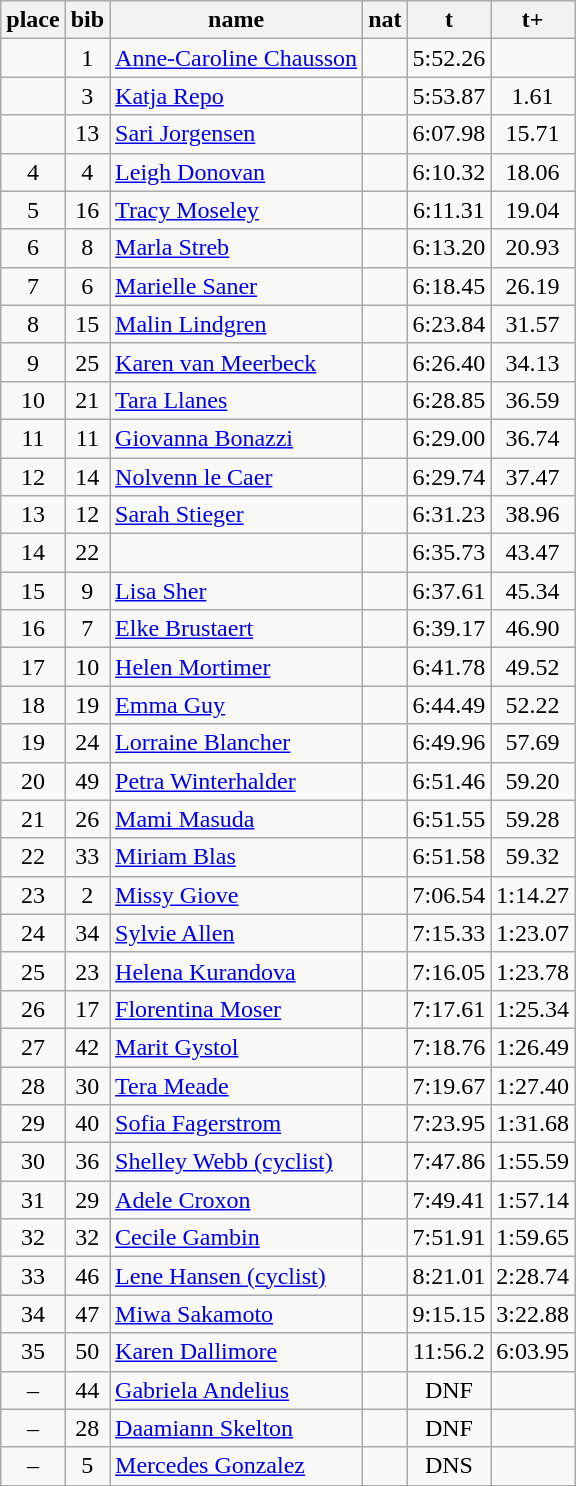<table class="wikitable" border="1" style="text-align:center">
<tr>
<th>place</th>
<th>bib</th>
<th>name</th>
<th>nat</th>
<th>t</th>
<th>t+</th>
</tr>
<tr>
<td></td>
<td>1</td>
<td align=left><a href='#'>Anne-Caroline Chausson</a></td>
<td align=left></td>
<td>5:52.26</td>
<td></td>
</tr>
<tr>
<td></td>
<td>3</td>
<td align=left><a href='#'>Katja Repo</a></td>
<td align=left></td>
<td>5:53.87</td>
<td>1.61</td>
</tr>
<tr>
<td></td>
<td>13</td>
<td align=left><a href='#'>Sari Jorgensen</a></td>
<td align=left></td>
<td>6:07.98</td>
<td>15.71</td>
</tr>
<tr>
<td>4</td>
<td>4</td>
<td align=left><a href='#'>Leigh Donovan</a></td>
<td align=left></td>
<td>6:10.32</td>
<td>18.06</td>
</tr>
<tr>
<td>5</td>
<td>16</td>
<td align=left><a href='#'>Tracy Moseley</a></td>
<td align=left></td>
<td>6:11.31</td>
<td>19.04</td>
</tr>
<tr>
<td>6</td>
<td>8</td>
<td align=left><a href='#'>Marla Streb</a></td>
<td align=left></td>
<td>6:13.20</td>
<td>20.93</td>
</tr>
<tr>
<td>7</td>
<td>6</td>
<td align=left><a href='#'>Marielle Saner</a></td>
<td align=left></td>
<td>6:18.45</td>
<td>26.19</td>
</tr>
<tr>
<td>8</td>
<td>15</td>
<td align=left><a href='#'>Malin Lindgren</a></td>
<td align=left></td>
<td>6:23.84</td>
<td>31.57</td>
</tr>
<tr>
<td>9</td>
<td>25</td>
<td align=left><a href='#'>Karen van Meerbeck</a></td>
<td align=left></td>
<td>6:26.40</td>
<td>34.13</td>
</tr>
<tr>
<td>10</td>
<td>21</td>
<td align=left><a href='#'>Tara Llanes</a></td>
<td align=left></td>
<td>6:28.85</td>
<td>36.59</td>
</tr>
<tr>
<td>11</td>
<td>11</td>
<td align=left><a href='#'>Giovanna Bonazzi</a></td>
<td align=left></td>
<td>6:29.00</td>
<td>36.74</td>
</tr>
<tr>
<td>12</td>
<td>14</td>
<td align=left><a href='#'>Nolvenn le Caer</a></td>
<td align=left></td>
<td>6:29.74</td>
<td>37.47</td>
</tr>
<tr>
<td>13</td>
<td>12</td>
<td align=left><a href='#'>Sarah Stieger</a></td>
<td align=left></td>
<td>6:31.23</td>
<td>38.96</td>
</tr>
<tr>
<td>14</td>
<td>22</td>
<td align=left></td>
<td align=left></td>
<td>6:35.73</td>
<td>43.47</td>
</tr>
<tr>
<td>15</td>
<td>9</td>
<td align=left><a href='#'>Lisa Sher</a></td>
<td align=left></td>
<td>6:37.61</td>
<td>45.34</td>
</tr>
<tr>
<td>16</td>
<td>7</td>
<td align=left><a href='#'>Elke Brustaert</a></td>
<td align=left></td>
<td>6:39.17</td>
<td>46.90</td>
</tr>
<tr>
<td>17</td>
<td>10</td>
<td align=left><a href='#'>Helen Mortimer</a></td>
<td align=left></td>
<td>6:41.78</td>
<td>49.52</td>
</tr>
<tr>
<td>18</td>
<td>19</td>
<td align=left><a href='#'>Emma Guy</a></td>
<td align=left></td>
<td>6:44.49</td>
<td>52.22</td>
</tr>
<tr>
<td>19</td>
<td>24</td>
<td align=left><a href='#'>Lorraine Blancher</a></td>
<td align=left></td>
<td>6:49.96</td>
<td>57.69</td>
</tr>
<tr>
<td>20</td>
<td>49</td>
<td align=left><a href='#'>Petra Winterhalder</a></td>
<td align=left></td>
<td>6:51.46</td>
<td>59.20</td>
</tr>
<tr>
<td>21</td>
<td>26</td>
<td align=left><a href='#'>Mami Masuda</a></td>
<td align=left></td>
<td>6:51.55</td>
<td>59.28</td>
</tr>
<tr>
<td>22</td>
<td>33</td>
<td align=left><a href='#'>Miriam Blas</a></td>
<td align=left></td>
<td>6:51.58</td>
<td>59.32</td>
</tr>
<tr>
<td>23</td>
<td>2</td>
<td align=left><a href='#'>Missy Giove</a></td>
<td align=left></td>
<td>7:06.54</td>
<td>1:14.27</td>
</tr>
<tr>
<td>24</td>
<td>34</td>
<td align=left><a href='#'>Sylvie Allen</a></td>
<td align=left></td>
<td>7:15.33</td>
<td>1:23.07</td>
</tr>
<tr>
<td>25</td>
<td>23</td>
<td align=left><a href='#'>Helena Kurandova</a></td>
<td align=left></td>
<td>7:16.05</td>
<td>1:23.78</td>
</tr>
<tr>
<td>26</td>
<td>17</td>
<td align=left><a href='#'>Florentina Moser</a></td>
<td align=left></td>
<td>7:17.61</td>
<td>1:25.34</td>
</tr>
<tr>
<td>27</td>
<td>42</td>
<td align=left><a href='#'>Marit Gystol</a></td>
<td align=left></td>
<td>7:18.76</td>
<td>1:26.49</td>
</tr>
<tr>
<td>28</td>
<td>30</td>
<td align=left><a href='#'>Tera Meade</a></td>
<td align=left></td>
<td>7:19.67</td>
<td>1:27.40</td>
</tr>
<tr>
<td>29</td>
<td>40</td>
<td align=left><a href='#'>Sofia Fagerstrom</a></td>
<td align=left></td>
<td>7:23.95</td>
<td>1:31.68</td>
</tr>
<tr>
<td>30</td>
<td>36</td>
<td align=left><a href='#'>Shelley Webb (cyclist)</a></td>
<td align=left></td>
<td>7:47.86</td>
<td>1:55.59</td>
</tr>
<tr>
<td>31</td>
<td>29</td>
<td align=left><a href='#'>Adele Croxon</a></td>
<td align=left></td>
<td>7:49.41</td>
<td>1:57.14</td>
</tr>
<tr>
<td>32</td>
<td>32</td>
<td align=left><a href='#'>Cecile Gambin</a></td>
<td align=left></td>
<td>7:51.91</td>
<td>1:59.65</td>
</tr>
<tr>
<td>33</td>
<td>46</td>
<td align=left><a href='#'>Lene Hansen (cyclist)</a></td>
<td align=left></td>
<td>8:21.01</td>
<td>2:28.74</td>
</tr>
<tr>
<td>34</td>
<td>47</td>
<td align=left><a href='#'>Miwa Sakamoto</a></td>
<td align=left></td>
<td>9:15.15</td>
<td>3:22.88</td>
</tr>
<tr>
<td>35</td>
<td>50</td>
<td align=left><a href='#'>Karen Dallimore</a></td>
<td align=left></td>
<td>11:56.2</td>
<td>6:03.95</td>
</tr>
<tr>
<td>–</td>
<td>44</td>
<td align=left><a href='#'>Gabriela Andelius</a></td>
<td align=left></td>
<td>DNF</td>
<td></td>
</tr>
<tr>
<td>–</td>
<td>28</td>
<td align=left><a href='#'>Daamiann Skelton</a></td>
<td align=left></td>
<td>DNF</td>
<td></td>
</tr>
<tr>
<td>–</td>
<td>5</td>
<td align=left><a href='#'>Mercedes Gonzalez</a></td>
<td align=left></td>
<td>DNS</td>
<td></td>
</tr>
</table>
